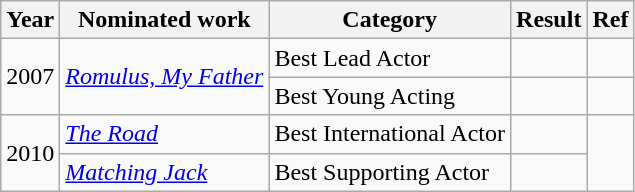<table class="wikitable">
<tr>
<th>Year</th>
<th>Nominated work</th>
<th>Category</th>
<th>Result</th>
<th>Ref</th>
</tr>
<tr>
<td rowspan="2">2007</td>
<td rowspan="2"><em><a href='#'>Romulus, My Father</a></em></td>
<td>Best Lead Actor</td>
<td></td>
<td></td>
</tr>
<tr>
<td>Best Young Acting</td>
<td></td>
<td></td>
</tr>
<tr>
<td rowspan="2">2010</td>
<td><em><a href='#'>The Road</a></em></td>
<td>Best International Actor</td>
<td></td>
<td rowspan="2"></td>
</tr>
<tr>
<td><em><a href='#'>Matching Jack</a></em></td>
<td>Best Supporting Actor</td>
<td></td>
</tr>
</table>
